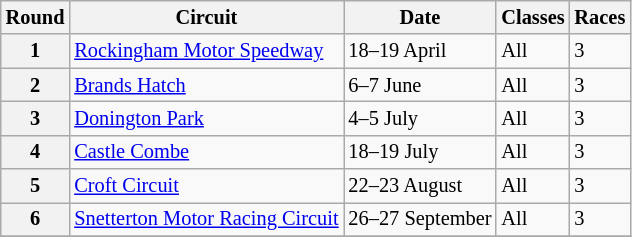<table class="wikitable" style="font-size: 85%;">
<tr>
<th>Round</th>
<th>Circuit</th>
<th>Date</th>
<th>Classes</th>
<th>Races</th>
</tr>
<tr>
<th>1</th>
<td><a href='#'>Rockingham Motor Speedway</a></td>
<td>18–19 April</td>
<td>All</td>
<td>3</td>
</tr>
<tr>
<th>2</th>
<td><a href='#'>Brands Hatch</a></td>
<td>6–7 June</td>
<td>All</td>
<td>3</td>
</tr>
<tr>
<th>3</th>
<td><a href='#'>Donington Park</a></td>
<td>4–5 July</td>
<td>All</td>
<td>3</td>
</tr>
<tr>
<th>4</th>
<td><a href='#'>Castle Combe</a></td>
<td>18–19 July</td>
<td>All</td>
<td>3</td>
</tr>
<tr>
<th>5</th>
<td><a href='#'>Croft Circuit</a></td>
<td>22–23 August</td>
<td>All</td>
<td>3</td>
</tr>
<tr>
<th>6</th>
<td><a href='#'>Snetterton Motor Racing Circuit</a></td>
<td>26–27 September</td>
<td>All</td>
<td>3</td>
</tr>
<tr>
</tr>
</table>
